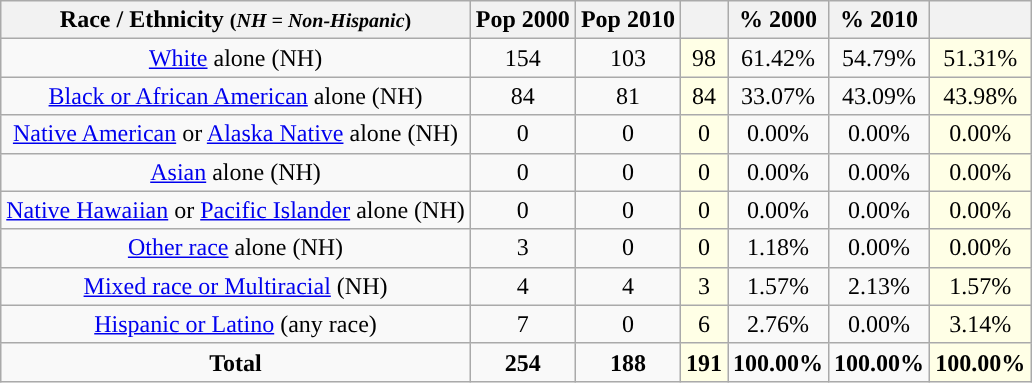<table class="wikitable" style="text-align:center;">
<tr>
<th>Race / Ethnicity <small>(<em>NH = Non-Hispanic</em>)</small></th>
<th>Pop 2000</th>
<th>Pop 2010</th>
<th></th>
<th>% 2000</th>
<th>% 2010</th>
<th></th>
</tr>
<tr>
<td><a href='#'>White</a> alone (NH)</td>
<td>154</td>
<td>103</td>
<td style='background: #ffffe6;'>98</td>
<td>61.42%</td>
<td>54.79%</td>
<td style='background: #ffffe6;'>51.31%</td>
</tr>
<tr>
<td><a href='#'>Black or African American</a> alone (NH)</td>
<td>84</td>
<td>81</td>
<td style='background: #ffffe6;'>84</td>
<td>33.07%</td>
<td>43.09%</td>
<td style='background: #ffffe6;'>43.98%</td>
</tr>
<tr>
<td><a href='#'>Native American</a> or <a href='#'>Alaska Native</a> alone (NH)</td>
<td>0</td>
<td>0</td>
<td style='background: #ffffe6;'>0</td>
<td>0.00%</td>
<td>0.00%</td>
<td style='background: #ffffe6;'>0.00%</td>
</tr>
<tr>
<td><a href='#'>Asian</a> alone (NH)</td>
<td>0</td>
<td>0</td>
<td style='background: #ffffe6;'>0</td>
<td>0.00%</td>
<td>0.00%</td>
<td style='background: #ffffe6;'>0.00%</td>
</tr>
<tr>
<td><a href='#'>Native Hawaiian</a> or <a href='#'>Pacific Islander</a> alone (NH)</td>
<td>0</td>
<td>0</td>
<td style='background: #ffffe6;'>0</td>
<td>0.00%</td>
<td>0.00%</td>
<td style='background: #ffffe6;'>0.00%</td>
</tr>
<tr>
<td><a href='#'>Other race</a> alone (NH)</td>
<td>3</td>
<td>0</td>
<td style='background: #ffffe6;'>0</td>
<td>1.18%</td>
<td>0.00%</td>
<td style='background: #ffffe6;'>0.00%</td>
</tr>
<tr>
<td><a href='#'>Mixed race or Multiracial</a> (NH)</td>
<td>4</td>
<td>4</td>
<td style='background: #ffffe6;'>3</td>
<td>1.57%</td>
<td>2.13%</td>
<td style='background: #ffffe6;'>1.57%</td>
</tr>
<tr>
<td><a href='#'>Hispanic or Latino</a> (any race)</td>
<td>7</td>
<td>0</td>
<td style='background: #ffffe6;'>6</td>
<td>2.76%</td>
<td>0.00%</td>
<td style='background: #ffffe6;'>3.14%</td>
</tr>
<tr>
<td><strong>Total</strong></td>
<td><strong>254</strong></td>
<td><strong>188</strong></td>
<td style='background: #ffffe6;'><strong>191</strong></td>
<td><strong>100.00%</strong></td>
<td><strong>100.00%</strong></td>
<td style='background: #ffffe6;'><strong>100.00%</strong></td>
</tr>
</table>
